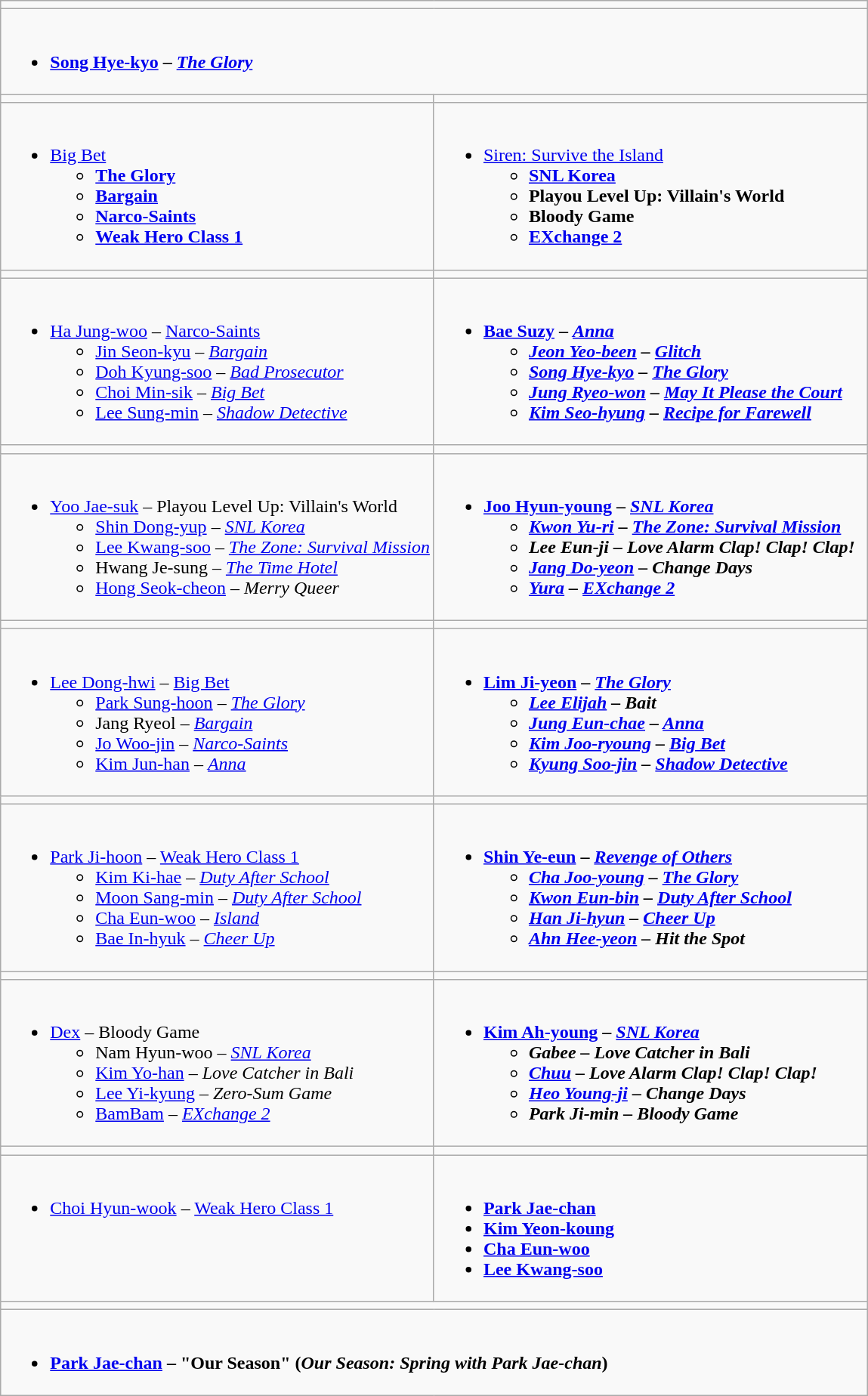<table class="wikitable" align="center">
<tr>
<td colspan="2" style="vertical-align:top; width:50%;"></td>
</tr>
<tr>
<td colspan="2" valign="top"><br><ul><li><strong><a href='#'>Song Hye-kyo</a> – <em><a href='#'>The Glory</a><strong><em></li></ul></td>
</tr>
<tr>
<td style="vertical-align:top; width:50%;"></td>
<td style="vertical-align:top; width:50%;"></td>
</tr>
<tr>
<td valign="top"><br><ul><li></em></strong><a href='#'>Big Bet</a><strong><em><ul><li></em><a href='#'>The Glory</a><em></li><li></em><a href='#'>Bargain</a><em></li><li></em><a href='#'>Narco-Saints</a><em></li><li></em><a href='#'>Weak Hero Class 1</a><em></li></ul></li></ul></td>
<td valign="top"><br><ul><li></em></strong><a href='#'>Siren: Survive the Island</a><strong><em><ul><li></em><a href='#'>SNL Korea</a><em></li><li></em>Playou Level Up: Villain's World<em></li><li></em>Bloody Game<em></li><li></em><a href='#'>EXchange 2</a><em></li></ul></li></ul></td>
</tr>
<tr>
<td style="vertical-align:top; width:50%;"></td>
<td style="vertical-align:top; width:50%;"></td>
</tr>
<tr>
<td valign="top"><br><ul><li></strong><a href='#'>Ha Jung-woo</a> – </em><a href='#'>Narco-Saints</a></em></strong><ul><li><a href='#'>Jin Seon-kyu</a> – <em><a href='#'>Bargain</a></em></li><li><a href='#'>Doh Kyung-soo</a> – <em><a href='#'>Bad Prosecutor</a></em></li><li><a href='#'>Choi Min-sik</a> – <em><a href='#'>Big Bet</a></em></li><li><a href='#'>Lee Sung-min</a> – <em><a href='#'>Shadow Detective</a></em></li></ul></li></ul></td>
<td valign="top"><br><ul><li><strong><a href='#'>Bae Suzy</a> – <em><a href='#'>Anna</a><strong><em><ul><li><a href='#'>Jeon Yeo-been</a> – </em><a href='#'>Glitch</a><em></li><li><a href='#'>Song Hye-kyo</a> – </em><a href='#'>The Glory</a><em></li><li><a href='#'>Jung Ryeo-won</a> – </em><a href='#'>May It Please the Court</a><em></li><li><a href='#'>Kim Seo-hyung</a> – </em><a href='#'>Recipe for Farewell</a><em></li></ul></li></ul></td>
</tr>
<tr>
<td style="vertical-align:top; width:50%;"></td>
<td style="vertical-align:top; width:50%;"></td>
</tr>
<tr>
<td valign="top"><br><ul><li></strong><a href='#'>Yoo Jae-suk</a> – </em>Playou Level Up: Villain's World</em></strong><ul><li><a href='#'>Shin Dong-yup</a> – <em><a href='#'>SNL Korea</a></em></li><li><a href='#'>Lee Kwang-soo</a> – <em><a href='#'>The Zone: Survival Mission</a></em></li><li>Hwang Je-sung – <em><a href='#'>The Time Hotel</a></em></li><li><a href='#'>Hong Seok-cheon</a> – <em>Merry Queer</em></li></ul></li></ul></td>
<td valign="top"><br><ul><li><strong><a href='#'>Joo Hyun-young</a> – <em><a href='#'>SNL Korea</a><strong><em><ul><li><a href='#'>Kwon Yu-ri</a> – </em><a href='#'>The Zone: Survival Mission</a><em></li><li>Lee Eun-ji – </em>Love Alarm Clap! Clap! Clap!<em></li><li><a href='#'>Jang Do-yeon</a> – </em>Change Days<em></li><li><a href='#'>Yura</a> – </em><a href='#'>EXchange 2</a><em></li></ul></li></ul></td>
</tr>
<tr>
<td style="vertical-align:top; width:50%;"></td>
<td style="vertical-align:top; width:50%;"></td>
</tr>
<tr>
<td valign="top"><br><ul><li></strong><a href='#'>Lee Dong-hwi</a> – </em><a href='#'>Big Bet</a></em></strong><ul><li><a href='#'>Park Sung-hoon</a> – <em><a href='#'>The Glory</a></em></li><li>Jang Ryeol – <em><a href='#'>Bargain</a></em></li><li><a href='#'>Jo Woo-jin</a> – <em><a href='#'>Narco-Saints</a></em></li><li><a href='#'>Kim Jun-han</a> – <em><a href='#'>Anna</a></em></li></ul></li></ul></td>
<td valign="top"><br><ul><li><strong><a href='#'>Lim Ji-yeon</a> – <em><a href='#'>The Glory</a><strong><em><ul><li><a href='#'>Lee Elijah</a> – </em>Bait<em></li><li><a href='#'>Jung Eun-chae</a> – </em><a href='#'>Anna</a><em></li><li><a href='#'>Kim Joo-ryoung</a> – </em><a href='#'>Big Bet</a><em></li><li><a href='#'>Kyung Soo-jin</a> – </em><a href='#'>Shadow Detective</a><em></li></ul></li></ul></td>
</tr>
<tr>
<td style="vertical-align:top; width:50%;"></td>
<td style="vertical-align:top; width:50%;"></td>
</tr>
<tr>
<td valign="top"><br><ul><li></strong><a href='#'>Park Ji-hoon</a> – </em><a href='#'>Weak Hero Class 1</a></em></strong><ul><li><a href='#'>Kim Ki-hae</a> – <em><a href='#'>Duty After School</a></em></li><li><a href='#'>Moon Sang-min</a> – <em><a href='#'>Duty After School</a></em></li><li><a href='#'>Cha Eun-woo</a> – <em><a href='#'>Island</a></em></li><li><a href='#'>Bae In-hyuk</a> – <em><a href='#'>Cheer Up</a></em></li></ul></li></ul></td>
<td valign="top"><br><ul><li><strong><a href='#'>Shin Ye-eun</a> – <em><a href='#'>Revenge of Others</a><strong><em><ul><li><a href='#'>Cha Joo-young</a> – </em><a href='#'>The Glory</a><em></li><li><a href='#'>Kwon Eun-bin</a> – </em><a href='#'>Duty After School</a><em></li><li><a href='#'>Han Ji-hyun</a> – </em><a href='#'>Cheer Up</a><em></li><li><a href='#'>Ahn Hee-yeon</a> – </em>Hit the Spot<em></li></ul></li></ul></td>
</tr>
<tr>
<td style="vertical-align:top; width:50%;"></td>
<td style="vertical-align:top; width:50%;"></td>
</tr>
<tr>
<td valign="top"><br><ul><li></strong><a href='#'>Dex</a> – </em>Bloody Game</em></strong><ul><li>Nam Hyun-woo – <em><a href='#'>SNL Korea</a></em></li><li><a href='#'>Kim Yo-han</a> – <em>Love Catcher in Bali</em></li><li><a href='#'>Lee Yi-kyung</a> – <em>Zero-Sum Game</em></li><li><a href='#'>BamBam</a> – <em><a href='#'>EXchange 2</a></em></li></ul></li></ul></td>
<td valign="top"><br><ul><li><strong><a href='#'>Kim Ah-young</a> – <em><a href='#'>SNL Korea</a><strong><em><ul><li>Gabee – </em>Love Catcher in Bali<em></li><li><a href='#'>Chuu</a> – </em>Love Alarm Clap! Clap! Clap!<em></li><li><a href='#'>Heo Young-ji</a> – </em>Change Days<em></li><li>Park Ji-min – </em>Bloody Game<em></li></ul></li></ul></td>
</tr>
<tr>
<td style="vertical-align:top; width:50%;"></td>
<td style="vertical-align:top; width:50%;"></td>
</tr>
<tr>
<td valign="top"><br><ul><li></strong><a href='#'>Choi Hyun-wook</a> – </em><a href='#'>Weak Hero Class 1</a></em></strong></li></ul></td>
<td valign="top"><br><ul><li><strong><a href='#'>Park Jae-chan</a></strong></li><li><strong><a href='#'>Kim Yeon-koung</a></strong></li><li><strong><a href='#'>Cha Eun-woo</a></strong></li><li><strong><a href='#'>Lee Kwang-soo</a></strong></li></ul></td>
</tr>
<tr>
<td colspan="2" style="vertical-align:top; width:50%;"></td>
</tr>
<tr>
<td colspan="2" valign="top"><br><ul><li><strong><a href='#'>Park Jae-chan</a> – "Our Season" (<em>Our Season: Spring with Park Jae-chan</em>)</strong></li></ul></td>
</tr>
</table>
